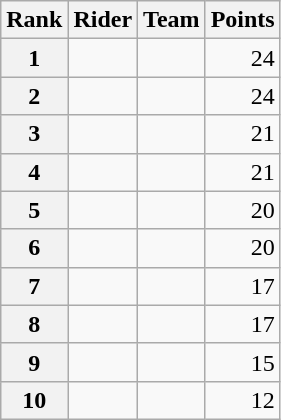<table class="wikitable" margin-bottom:0;">
<tr>
<th scope="col">Rank</th>
<th scope="col">Rider</th>
<th scope="col">Team</th>
<th scope="col">Points</th>
</tr>
<tr>
<th scope="row">1</th>
<td> </td>
<td></td>
<td align="right">24</td>
</tr>
<tr>
<th scope="row">2</th>
<td></td>
<td></td>
<td align="right">24</td>
</tr>
<tr>
<th scope="row">3</th>
<td></td>
<td></td>
<td align="right">21</td>
</tr>
<tr>
<th scope="row">4</th>
<td></td>
<td></td>
<td align="right">21</td>
</tr>
<tr>
<th scope="row">5</th>
<td> </td>
<td></td>
<td align="right">20</td>
</tr>
<tr>
<th scope="row">6</th>
<td></td>
<td></td>
<td align="right">20</td>
</tr>
<tr>
<th scope="row">7</th>
<td></td>
<td></td>
<td align="right">17</td>
</tr>
<tr>
<th scope="row">8</th>
<td></td>
<td></td>
<td align="right">17</td>
</tr>
<tr>
<th scope="row">9</th>
<td></td>
<td></td>
<td align="right">15</td>
</tr>
<tr>
<th scope="row">10</th>
<td></td>
<td></td>
<td align="right">12</td>
</tr>
</table>
